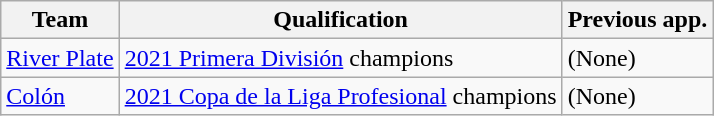<table class="wikitable">
<tr>
<th>Team</th>
<th>Qualification</th>
<th>Previous app.</th>
</tr>
<tr>
<td><a href='#'>River Plate</a></td>
<td><a href='#'>2021 Primera División</a> champions</td>
<td>(None)</td>
</tr>
<tr>
<td><a href='#'>Colón</a></td>
<td><a href='#'>2021 Copa de la Liga Profesional</a> champions</td>
<td>(None)</td>
</tr>
</table>
